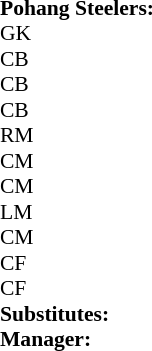<table style="font-size: 90%" cellspacing="0" cellpadding="0" align=center>
<tr>
<td colspan=4><strong>Pohang Steelers:</strong></td>
</tr>
<tr>
<th width=25></th>
<th width=25></th>
</tr>
<tr>
<td>GK</td>
<td><strong> </strong></td>
<td></td>
</tr>
<tr>
<td>CB</td>
<td><strong> </strong></td>
<td></td>
</tr>
<tr>
<td>CB</td>
<td><strong> </strong></td>
<td></td>
</tr>
<tr>
<td>CB</td>
<td><strong> </strong></td>
<td></td>
</tr>
<tr>
<td>RM</td>
<td><strong> </strong></td>
<td></td>
</tr>
<tr>
<td>CM</td>
<td><strong> </strong></td>
<td></td>
</tr>
<tr>
<td>CM</td>
<td><strong> </strong></td>
<td></td>
</tr>
<tr>
<td>LM</td>
<td><strong> </strong></td>
<td></td>
</tr>
<tr>
<td>CM</td>
<td><strong> </strong></td>
<td></td>
</tr>
<tr>
<td>CF</td>
<td><strong> </strong></td>
<td></td>
</tr>
<tr>
<td>CF</td>
<td><strong> </strong></td>
<td></td>
</tr>
<tr>
<td colspan=3><strong>Substitutes:</strong></td>
</tr>
<tr>
<td colspan=3><strong>Manager:</strong></td>
</tr>
<tr>
<td colspan=4></td>
</tr>
</table>
